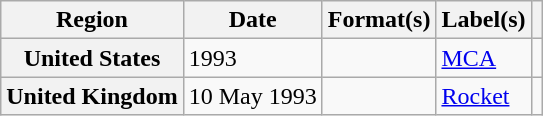<table class="wikitable plainrowheaders">
<tr>
<th scope="col">Region</th>
<th scope="col">Date</th>
<th scope="col">Format(s)</th>
<th scope="col">Label(s)</th>
<th scope="col"></th>
</tr>
<tr>
<th scope="row">United States</th>
<td>1993</td>
<td></td>
<td><a href='#'>MCA</a></td>
<td></td>
</tr>
<tr>
<th scope="row">United Kingdom</th>
<td>10 May 1993</td>
<td></td>
<td><a href='#'>Rocket</a></td>
<td></td>
</tr>
</table>
